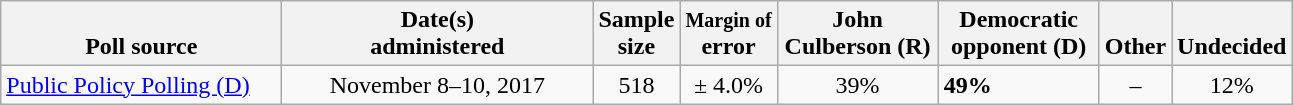<table class="wikitable">
<tr valign= bottom>
<th style="width:180px;">Poll source</th>
<th style="width:200px;">Date(s)<br>administered</th>
<th class=small>Sample<br>size</th>
<th><small>Margin of</small><br>error</th>
<th style="width:100px;">John<br>Culberson (R)</th>
<th style="width:100px;">Democratic<br>opponent (D)</th>
<th>Other</th>
<th>Undecided</th>
</tr>
<tr>
<td><a href='#'>Public Policy Polling (D)</a></td>
<td align=center>November 8–10, 2017</td>
<td align=center>518</td>
<td align=center>± 4.0%</td>
<td align=center>39%</td>
<td><strong>49%</strong></td>
<td align=center>–</td>
<td align=center>12%</td>
</tr>
</table>
